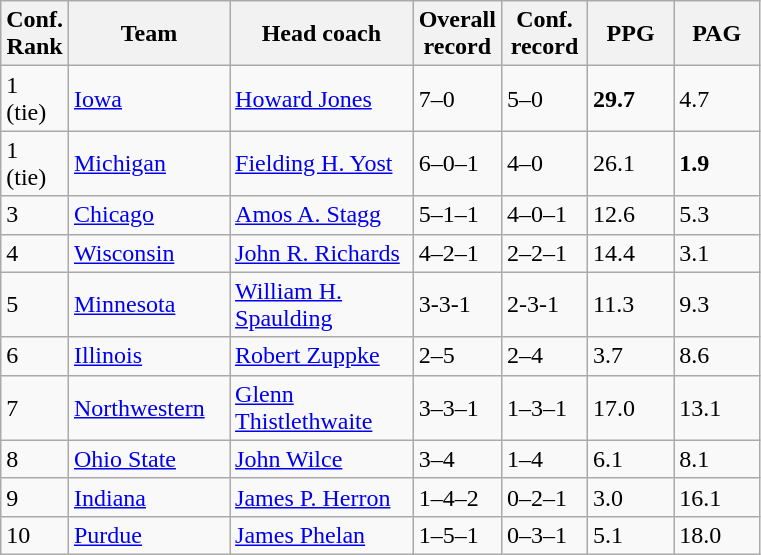<table class="sortable wikitable">
<tr>
<th width="25">Conf. Rank</th>
<th width="100">Team</th>
<th width="115">Head coach</th>
<th width="50">Overall record</th>
<th width="50">Conf. record</th>
<th width="50">PPG</th>
<th width="50">PAG</th>
</tr>
<tr align="left" bgcolor="">
<td>1 (tie)</td>
<td><a href='#'>Iowa</a></td>
<td><a href='#'>Howard Jones</a></td>
<td>7–0</td>
<td>5–0</td>
<td><strong>29.7</strong></td>
<td>4.7</td>
</tr>
<tr align="left" bgcolor="">
<td>1 (tie)</td>
<td><a href='#'>Michigan</a></td>
<td><a href='#'>Fielding H. Yost</a></td>
<td>6–0–1</td>
<td>4–0</td>
<td>26.1</td>
<td><strong>1.9</strong></td>
</tr>
<tr align="left" bgcolor="">
<td>3</td>
<td><a href='#'>Chicago</a></td>
<td><a href='#'>Amos A. Stagg</a></td>
<td>5–1–1</td>
<td>4–0–1</td>
<td>12.6</td>
<td>5.3</td>
</tr>
<tr align="left" bgcolor="">
<td>4</td>
<td><a href='#'>Wisconsin</a></td>
<td><a href='#'>John R. Richards</a></td>
<td>4–2–1</td>
<td>2–2–1</td>
<td>14.4</td>
<td>3.1</td>
</tr>
<tr align="left" bgcolor="">
<td>5</td>
<td><a href='#'>Minnesota</a></td>
<td><a href='#'>William H. Spaulding</a></td>
<td>3-3-1</td>
<td>2-3-1</td>
<td>11.3</td>
<td>9.3</td>
</tr>
<tr align="left" bgcolor="">
<td>6</td>
<td><a href='#'>Illinois</a></td>
<td><a href='#'>Robert Zuppke</a></td>
<td>2–5</td>
<td>2–4</td>
<td>3.7</td>
<td>8.6</td>
</tr>
<tr align="left" bgcolor="">
<td>7</td>
<td><a href='#'>Northwestern</a></td>
<td><a href='#'>Glenn Thistlethwaite</a></td>
<td>3–3–1</td>
<td>1–3–1</td>
<td>17.0</td>
<td>13.1</td>
</tr>
<tr align="left" bgcolor="">
<td>8</td>
<td><a href='#'>Ohio State</a></td>
<td><a href='#'>John Wilce</a></td>
<td>3–4</td>
<td>1–4</td>
<td>6.1</td>
<td>8.1</td>
</tr>
<tr align="left" bgcolor="">
<td>9</td>
<td><a href='#'>Indiana</a></td>
<td><a href='#'>James P. Herron</a></td>
<td>1–4–2</td>
<td>0–2–1</td>
<td>3.0</td>
<td>16.1</td>
</tr>
<tr align="left" bgcolor="">
<td>10</td>
<td><a href='#'>Purdue</a></td>
<td><a href='#'>James Phelan</a></td>
<td>1–5–1</td>
<td>0–3–1</td>
<td>5.1</td>
<td>18.0</td>
</tr>
</table>
